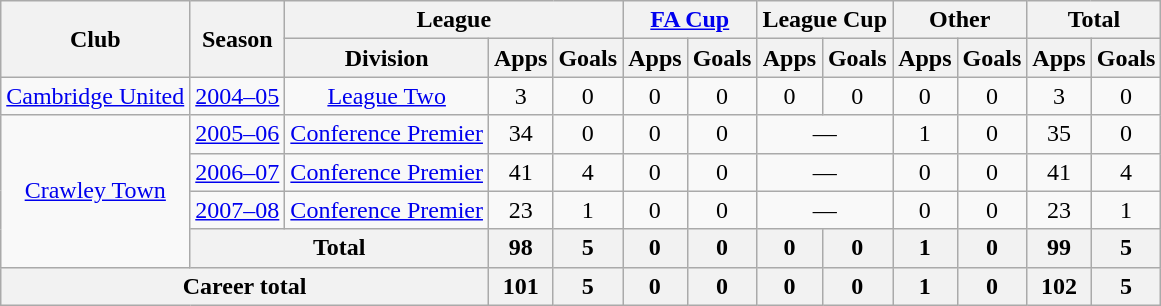<table class="wikitable" style="text-align:center">
<tr>
<th rowspan="2">Club</th>
<th rowspan="2">Season</th>
<th colspan="3">League</th>
<th colspan="2"><a href='#'>FA Cup</a></th>
<th colspan="2">League Cup</th>
<th colspan="2">Other</th>
<th colspan="2">Total</th>
</tr>
<tr>
<th>Division</th>
<th>Apps</th>
<th>Goals</th>
<th>Apps</th>
<th>Goals</th>
<th>Apps</th>
<th>Goals</th>
<th>Apps</th>
<th>Goals</th>
<th>Apps</th>
<th>Goals</th>
</tr>
<tr>
<td><a href='#'>Cambridge United</a></td>
<td><a href='#'>2004–05</a></td>
<td><a href='#'>League Two</a></td>
<td>3</td>
<td>0</td>
<td>0</td>
<td>0</td>
<td>0</td>
<td>0</td>
<td>0</td>
<td>0</td>
<td>3</td>
<td>0</td>
</tr>
<tr>
<td rowspan="4"><a href='#'>Crawley Town</a></td>
<td><a href='#'>2005–06</a></td>
<td><a href='#'>Conference Premier</a></td>
<td>34</td>
<td>0</td>
<td>0</td>
<td>0</td>
<td colspan=2>—</td>
<td>1</td>
<td>0</td>
<td>35</td>
<td>0</td>
</tr>
<tr>
<td><a href='#'>2006–07</a></td>
<td><a href='#'>Conference Premier</a></td>
<td>41</td>
<td>4</td>
<td>0</td>
<td>0</td>
<td colspan=2>—</td>
<td>0</td>
<td>0</td>
<td>41</td>
<td>4</td>
</tr>
<tr>
<td><a href='#'>2007–08</a></td>
<td><a href='#'>Conference Premier</a></td>
<td>23</td>
<td>1</td>
<td>0</td>
<td>0</td>
<td colspan=2>—</td>
<td>0</td>
<td>0</td>
<td>23</td>
<td>1</td>
</tr>
<tr>
<th colspan="2">Total</th>
<th>98</th>
<th>5</th>
<th>0</th>
<th>0</th>
<th>0</th>
<th>0</th>
<th>1</th>
<th>0</th>
<th>99</th>
<th>5</th>
</tr>
<tr>
<th colspan="3">Career total</th>
<th>101</th>
<th>5</th>
<th>0</th>
<th>0</th>
<th>0</th>
<th>0</th>
<th>1</th>
<th>0</th>
<th>102</th>
<th>5</th>
</tr>
</table>
